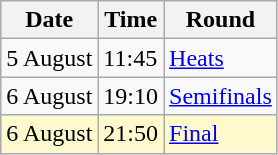<table class="wikitable">
<tr>
<th>Date</th>
<th>Time</th>
<th>Round</th>
</tr>
<tr>
<td>5 August</td>
<td>11:45</td>
<td><a href='#'>Heats</a></td>
</tr>
<tr>
<td>6 August</td>
<td>19:10</td>
<td><a href='#'>Semifinals</a></td>
</tr>
<tr style=background:lemonchiffon>
<td>6 August</td>
<td>21:50</td>
<td><a href='#'>Final</a></td>
</tr>
</table>
